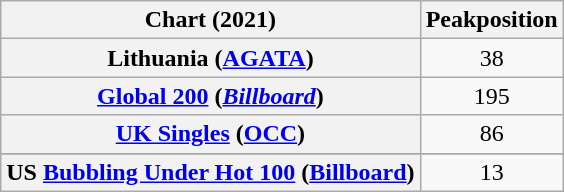<table class="wikitable sortable plainrowheaders" style="text-align:center">
<tr>
<th scope="col">Chart (2021)</th>
<th scope="col">Peakposition</th>
</tr>
<tr>
<th scope="row">Lithuania (<a href='#'>AGATA</a>)</th>
<td>38</td>
</tr>
<tr>
<th scope="row"><a href='#'>Global 200</a> (<em><a href='#'>Billboard</a></em>)</th>
<td>195</td>
</tr>
<tr>
<th scope="row"><a href='#'>UK Singles</a> (<a href='#'>OCC</a>)</th>
<td>86</td>
</tr>
<tr>
</tr>
<tr>
<th scope="row">US <a href='#'>Bubbling Under Hot 100</a> (<a href='#'>Billboard</a>)</th>
<td>13</td>
</tr>
</table>
